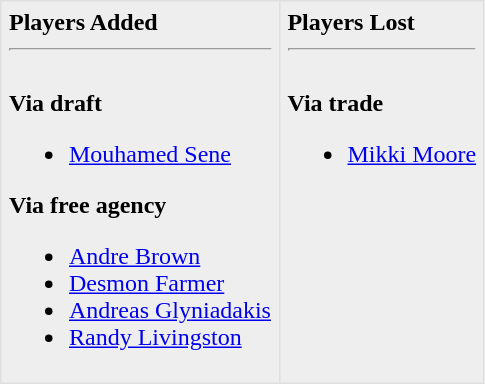<table border=1 style="border-collapse:collapse; background-color:#eeeeee" bordercolor="#DFDFDF" cellpadding="5">
<tr>
<td valign="top"><strong>Players Added</strong> <hr><br><strong>Via draft</strong><ul><li><a href='#'>Mouhamed Sene</a></li></ul><strong>Via free agency</strong><ul><li><a href='#'>Andre Brown</a> </li><li><a href='#'>Desmon Farmer</a> </li><li><a href='#'>Andreas Glyniadakis</a> </li><li><a href='#'>Randy Livingston</a></li></ul></td>
<td valign="top"><strong>Players Lost</strong> <hr><br><strong>Via trade</strong><ul><li><a href='#'>Mikki Moore</a></li></ul></td>
</tr>
</table>
